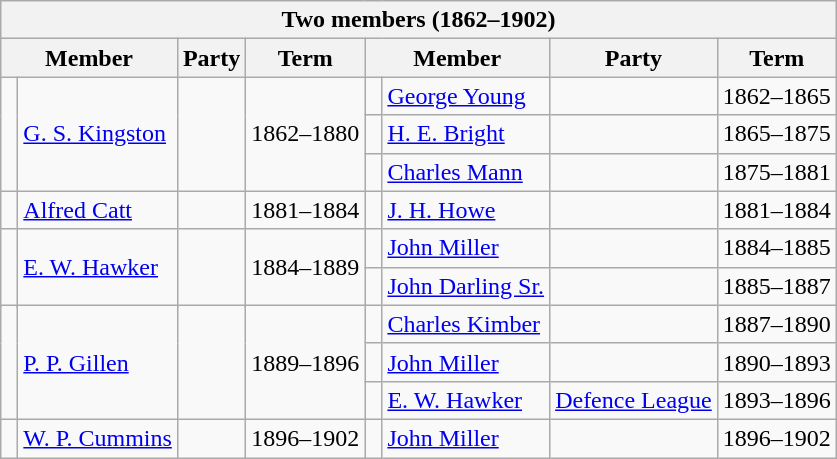<table class="wikitable">
<tr>
<th colspan="8">Two members (1862–1902)</th>
</tr>
<tr>
<th colspan="2">Member</th>
<th>Party</th>
<th>Term</th>
<th colspan="2">Member</th>
<th>Party</th>
<th>Term</th>
</tr>
<tr>
<td rowspan=3 > </td>
<td rowspan=3><a href='#'>G. S. Kingston</a></td>
<td rowspan=3></td>
<td rowspan=3>1862–1880</td>
<td> </td>
<td><a href='#'>George Young</a></td>
<td></td>
<td>1862–1865</td>
</tr>
<tr>
<td> </td>
<td><a href='#'>H. E. Bright</a></td>
<td></td>
<td>1865–1875</td>
</tr>
<tr>
<td> </td>
<td><a href='#'>Charles Mann</a></td>
<td></td>
<td>1875–1881</td>
</tr>
<tr>
<td> </td>
<td><a href='#'>Alfred Catt</a></td>
<td></td>
<td>1881–1884</td>
<td> </td>
<td><a href='#'>J. H. Howe</a></td>
<td></td>
<td>1881–1884</td>
</tr>
<tr>
<td rowspan=3 > </td>
<td rowspan=3><a href='#'>E. W. Hawker</a></td>
<td rowspan=3></td>
<td rowspan=3>1884–1889</td>
<td> </td>
<td><a href='#'>John Miller</a></td>
<td></td>
<td>1884–1885</td>
</tr>
<tr>
<td> </td>
<td><a href='#'>John Darling Sr.</a></td>
<td></td>
<td>1885–1887</td>
</tr>
<tr>
<td rowspan=2 > </td>
<td rowspan=2><a href='#'>Charles Kimber</a></td>
<td rowspan=2></td>
<td rowspan=2>1887–1890</td>
</tr>
<tr>
<td rowspan=3 > </td>
<td rowspan=3><a href='#'>P. P. Gillen</a></td>
<td rowspan=3></td>
<td rowspan=3>1889–1896</td>
</tr>
<tr>
<td> </td>
<td><a href='#'>John Miller</a></td>
<td></td>
<td>1890–1893</td>
</tr>
<tr>
<td> </td>
<td><a href='#'>E. W. Hawker</a></td>
<td><a href='#'>Defence League</a></td>
<td>1893–1896</td>
</tr>
<tr>
<td> </td>
<td><a href='#'>W. P. Cummins</a></td>
<td></td>
<td>1896–1902</td>
<td> </td>
<td><a href='#'>John Miller</a></td>
<td></td>
<td>1896–1902</td>
</tr>
</table>
